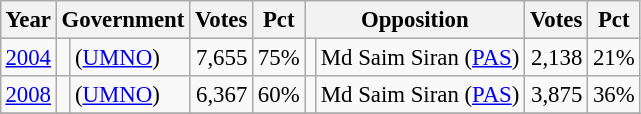<table class="wikitable" style="margin:0.5em ; font-size:95%">
<tr>
<th>Year</th>
<th colspan=2>Government</th>
<th>Votes</th>
<th>Pct</th>
<th colspan=2>Opposition</th>
<th>Votes</th>
<th>Pct</th>
</tr>
<tr>
<td><a href='#'>2004</a></td>
<td></td>
<td> (<a href='#'>UMNO</a>)</td>
<td align="right">7,655</td>
<td>75%</td>
<td></td>
<td>Md Saim Siran (<a href='#'>PAS</a>)</td>
<td align="right">2,138</td>
<td>21%</td>
</tr>
<tr>
<td><a href='#'>2008</a></td>
<td></td>
<td> (<a href='#'>UMNO</a>)</td>
<td align="right">6,367</td>
<td>60%</td>
<td></td>
<td>Md Saim Siran (<a href='#'>PAS</a>)</td>
<td align="right">3,875</td>
<td>36%</td>
</tr>
<tr>
</tr>
</table>
